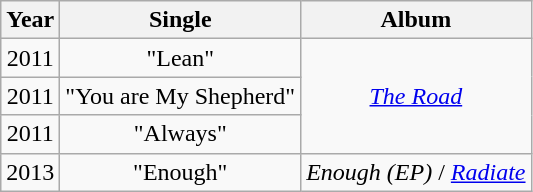<table class="wikitable" style="text-align:center;">
<tr>
<th>Year</th>
<th>Single</th>
<th>Album</th>
</tr>
<tr>
<td>2011</td>
<td>"Lean"</td>
<td rowspan="3"><em><a href='#'>The Road</a></em></td>
</tr>
<tr>
<td>2011</td>
<td>"You are My Shepherd"</td>
</tr>
<tr>
<td>2011</td>
<td>"Always"</td>
</tr>
<tr>
<td>2013</td>
<td>"Enough"</td>
<td><em>Enough (EP)</em> / <em><a href='#'>Radiate</a></em></td>
</tr>
</table>
